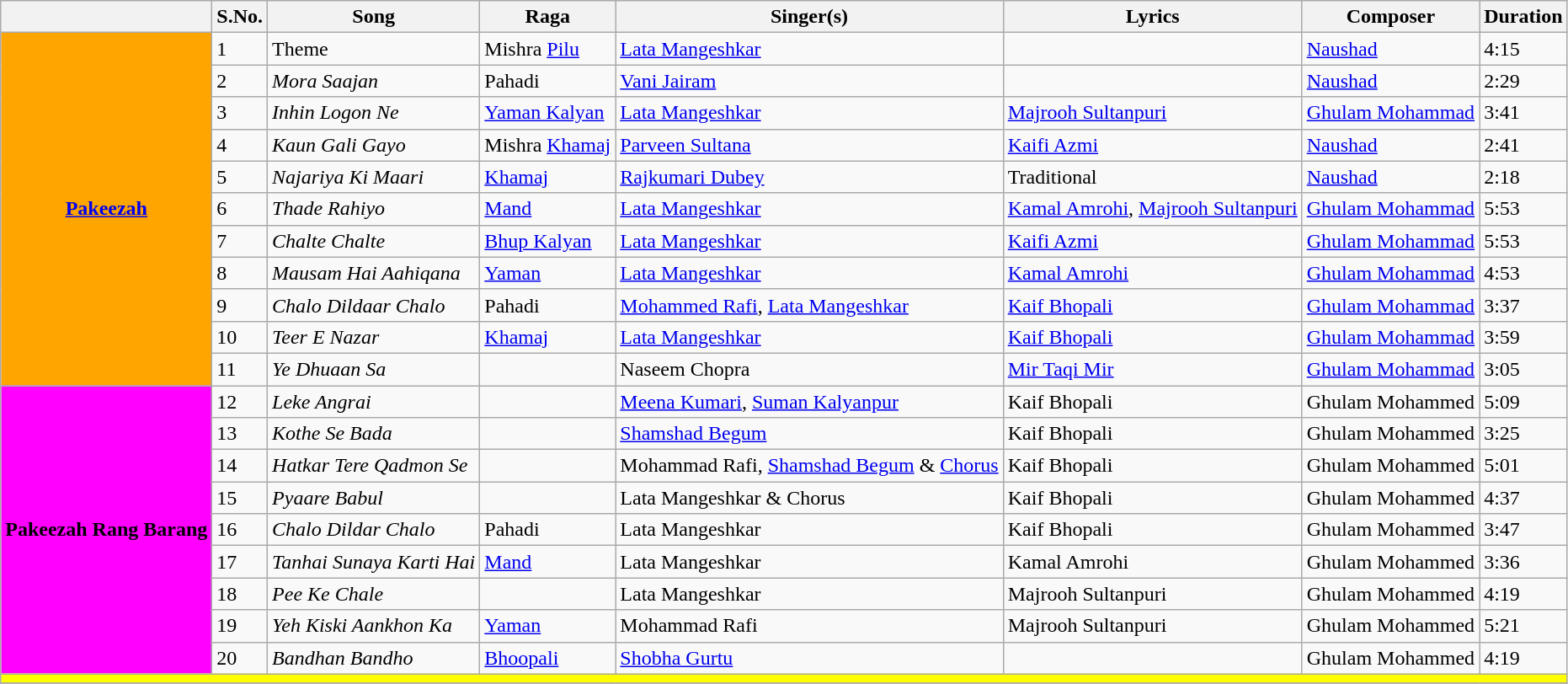<table class="wikitable">
<tr>
<th></th>
<th>S.No.</th>
<th>Song</th>
<th>Raga</th>
<th>Singer(s)</th>
<th>Lyrics</th>
<th>Composer</th>
<th>Duration</th>
</tr>
<tr>
<th style="background:Orange" rowspan = 11><strong><a href='#'>Pakeezah</a><br></strong></th>
<td>1</td>
<td>Theme</td>
<td>Mishra <a href='#'>Pilu</a></td>
<td><a href='#'>Lata Mangeshkar</a></td>
<td></td>
<td><a href='#'>Naushad</a></td>
<td>4:15</td>
</tr>
<tr>
<td>2</td>
<td><em>Mora Saajan</em></td>
<td>Pahadi</td>
<td><a href='#'>Vani Jairam</a></td>
<td></td>
<td><a href='#'>Naushad</a></td>
<td>2:29</td>
</tr>
<tr>
<td>3</td>
<td><em>Inhin Logon Ne</em></td>
<td><a href='#'>Yaman Kalyan</a></td>
<td><a href='#'>Lata Mangeshkar</a></td>
<td><a href='#'>Majrooh Sultanpuri</a></td>
<td><a href='#'> Ghulam Mohammad</a></td>
<td>3:41</td>
</tr>
<tr>
<td>4</td>
<td><em>Kaun Gali Gayo</em></td>
<td>Mishra <a href='#'>Khamaj</a></td>
<td><a href='#'>Parveen Sultana</a></td>
<td><a href='#'>Kaifi Azmi</a></td>
<td><a href='#'>Naushad</a></td>
<td>2:41</td>
</tr>
<tr>
<td>5</td>
<td><em>Najariya Ki Maari</em></td>
<td><a href='#'>Khamaj</a></td>
<td><a href='#'>Rajkumari Dubey</a></td>
<td>Traditional</td>
<td><a href='#'>Naushad</a></td>
<td>2:18</td>
</tr>
<tr>
<td>6</td>
<td><em>Thade Rahiyo</em></td>
<td><a href='#'>Mand</a></td>
<td><a href='#'>Lata Mangeshkar</a></td>
<td><a href='#'>Kamal Amrohi</a>, <a href='#'>Majrooh Sultanpuri</a></td>
<td><a href='#'> Ghulam Mohammad</a></td>
<td>5:53</td>
</tr>
<tr>
<td>7</td>
<td><em>Chalte Chalte</em></td>
<td><a href='#'>Bhup Kalyan</a></td>
<td><a href='#'>Lata Mangeshkar</a></td>
<td><a href='#'>Kaifi Azmi</a></td>
<td><a href='#'> Ghulam Mohammad</a></td>
<td>5:53</td>
</tr>
<tr>
<td>8</td>
<td><em>Mausam Hai Aahiqana</em></td>
<td><a href='#'>Yaman</a></td>
<td><a href='#'>Lata Mangeshkar</a></td>
<td><a href='#'>Kamal Amrohi</a></td>
<td><a href='#'> Ghulam Mohammad</a></td>
<td>4:53</td>
</tr>
<tr>
<td>9</td>
<td><em>Chalo Dildaar Chalo</em></td>
<td>Pahadi</td>
<td><a href='#'>Mohammed Rafi</a>, <a href='#'>Lata Mangeshkar</a></td>
<td><a href='#'>Kaif Bhopali</a></td>
<td><a href='#'> Ghulam Mohammad</a></td>
<td>3:37</td>
</tr>
<tr>
<td>10</td>
<td><em>Teer E Nazar</em></td>
<td><a href='#'>Khamaj</a></td>
<td><a href='#'>Lata Mangeshkar</a></td>
<td><a href='#'>Kaif Bhopali</a></td>
<td><a href='#'> Ghulam Mohammad</a></td>
<td>3:59</td>
</tr>
<tr>
<td>11</td>
<td><em>Ye Dhuaan Sa</em></td>
<td></td>
<td>Naseem Chopra</td>
<td><a href='#'>Mir Taqi Mir</a></td>
<td><a href='#'> Ghulam Mohammad</a></td>
<td>3:05</td>
</tr>
<tr>
<th style="background:Magenta" rowspan = 9><strong>Pakeezah Rang Barang<br></strong></th>
<td>12</td>
<td><em>Leke Angrai</em></td>
<td></td>
<td><a href='#'>Meena Kumari</a>, <a href='#'>Suman Kalyanpur</a></td>
<td>Kaif Bhopali</td>
<td>Ghulam Mohammed</td>
<td>5:09</td>
</tr>
<tr>
<td>13</td>
<td><em>Kothe Se Bada</em></td>
<td></td>
<td><a href='#'>Shamshad Begum</a></td>
<td>Kaif Bhopali</td>
<td>Ghulam Mohammed</td>
<td>3:25</td>
</tr>
<tr>
<td>14</td>
<td><em>Hatkar Tere Qadmon Se</em></td>
<td></td>
<td>Mohammad Rafi, <a href='#'>Shamshad Begum</a> & <a href='#'>Chorus</a></td>
<td>Kaif Bhopali</td>
<td>Ghulam Mohammed</td>
<td>5:01</td>
</tr>
<tr>
<td>15</td>
<td><em>Pyaare Babul</em></td>
<td></td>
<td>Lata Mangeshkar & Chorus</td>
<td>Kaif Bhopali</td>
<td>Ghulam Mohammed</td>
<td>4:37</td>
</tr>
<tr>
<td>16</td>
<td><em>Chalo Dildar Chalo</em></td>
<td>Pahadi</td>
<td>Lata Mangeshkar</td>
<td>Kaif Bhopali</td>
<td>Ghulam Mohammed</td>
<td>3:47</td>
</tr>
<tr>
<td>17</td>
<td><em>Tanhai Sunaya Karti Hai</em></td>
<td><a href='#'>Mand</a></td>
<td>Lata Mangeshkar</td>
<td>Kamal Amrohi</td>
<td>Ghulam Mohammed</td>
<td>3:36</td>
</tr>
<tr>
<td>18</td>
<td><em>Pee Ke Chale</em></td>
<td></td>
<td>Lata Mangeshkar</td>
<td>Majrooh Sultanpuri</td>
<td>Ghulam Mohammed</td>
<td>4:19</td>
</tr>
<tr>
<td>19</td>
<td><em>Yeh Kiski Aankhon Ka</em></td>
<td><a href='#'>Yaman</a></td>
<td>Mohammad Rafi</td>
<td>Majrooh Sultanpuri</td>
<td>Ghulam Mohammed</td>
<td>5:21</td>
</tr>
<tr>
<td>20</td>
<td><em>Bandhan Bandho</em></td>
<td><a href='#'>Bhoopali</a></td>
<td><a href='#'>Shobha Gurtu</a></td>
<td></td>
<td>Ghulam Mohammed</td>
<td>4:19</td>
</tr>
<tr>
<th style="background: Yellow" colspan="8"></th>
</tr>
<tr>
</tr>
</table>
